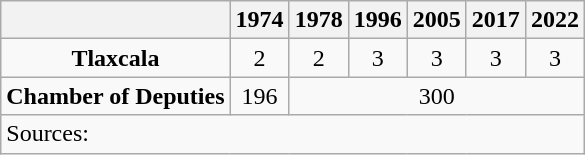<table class="wikitable" style="text-align: center">
<tr>
<th></th>
<th>1974</th>
<th>1978</th>
<th>1996</th>
<th>2005</th>
<th>2017</th>
<th>2022</th>
</tr>
<tr>
<td><strong>Tlaxcala</strong></td>
<td>2</td>
<td>2</td>
<td>3</td>
<td>3</td>
<td>3</td>
<td>3</td>
</tr>
<tr>
<td><strong>Chamber of Deputies</strong></td>
<td>196</td>
<td colspan=5>300</td>
</tr>
<tr>
<td colspan=7 style="text-align: left">Sources: </td>
</tr>
</table>
